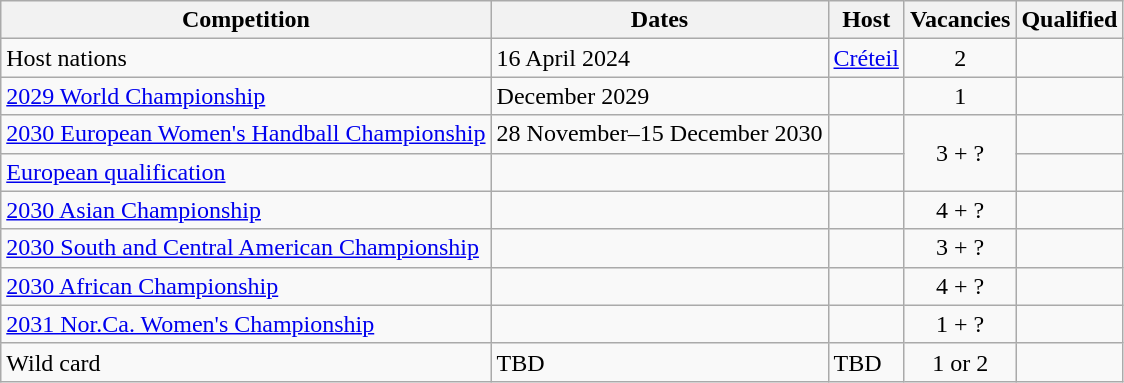<table class="wikitable">
<tr>
<th>Competition</th>
<th>Dates</th>
<th>Host</th>
<th>Vacancies</th>
<th>Qualified</th>
</tr>
<tr>
<td>Host nations</td>
<td>16 April 2024</td>
<td> <a href='#'>Créteil</a></td>
<td align="center">2</td>
<td><br></td>
</tr>
<tr>
<td><a href='#'>2029 World Championship</a></td>
<td>December 2029</td>
<td></td>
<td align="center">1</td>
<td></td>
</tr>
<tr>
<td><a href='#'>2030 European Women's Handball Championship</a></td>
<td>28 November–15 December 2030</td>
<td></td>
<td align="center" rowspan="2">3 + ?</td>
<td></td>
</tr>
<tr>
<td><a href='#'>European qualification</a></td>
<td></td>
<td></td>
<td></td>
</tr>
<tr>
<td><a href='#'>2030 Asian Championship</a></td>
<td></td>
<td></td>
<td align="center">4 + ?</td>
<td></td>
</tr>
<tr>
<td><a href='#'>2030 South and Central American Championship</a></td>
<td></td>
<td></td>
<td align="center">3 + ?</td>
<td></td>
</tr>
<tr>
<td><a href='#'>2030 African Championship</a></td>
<td></td>
<td></td>
<td align="center">4 + ?</td>
<td></td>
</tr>
<tr>
<td><a href='#'>2031 Nor.Ca. Women's Championship</a></td>
<td></td>
<td></td>
<td align="center">1 + ?</td>
<td></td>
</tr>
<tr>
<td>Wild card</td>
<td>TBD</td>
<td>TBD</td>
<td align="center">1 or 2</td>
<td></td>
</tr>
</table>
